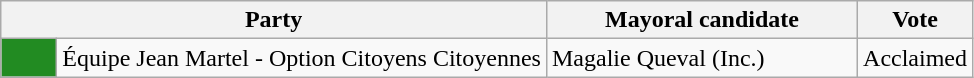<table class="wikitable">
<tr>
<th bgcolor="#DDDDFF" width="230px" colspan="2">Party</th>
<th bgcolor="#DDDDFF" width="200px">Mayoral candidate</th>
<th bgcolor="#DDDDFF" width="30px">Vote</th>
</tr>
<tr>
<td bgcolor="#228B22" width="30px"> </td>
<td>Équipe Jean Martel - Option Citoyens Citoyennes</td>
<td>Magalie Queval (Inc.)</td>
<td>Acclaimed</td>
</tr>
</table>
